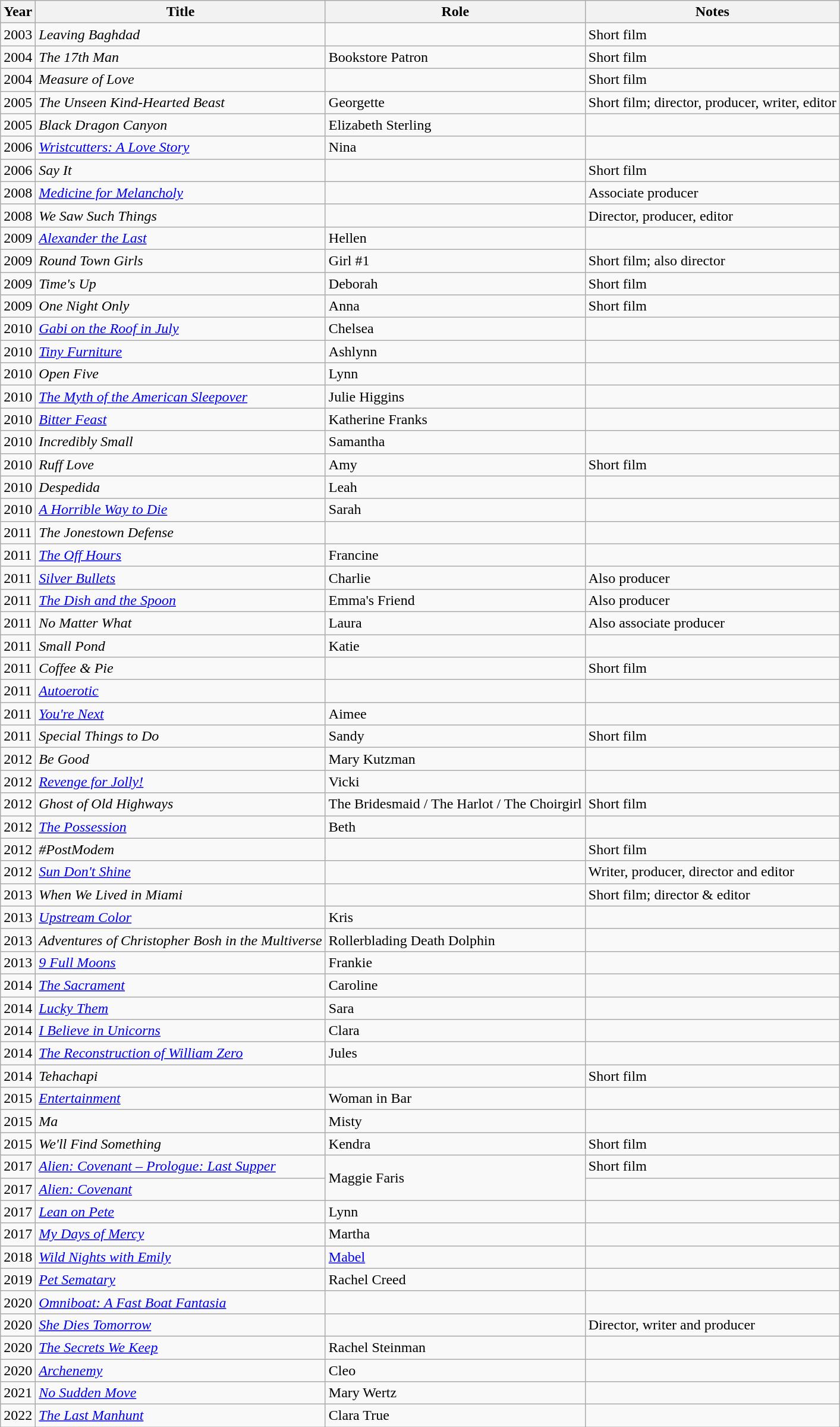<table class="wikitable sortable">
<tr>
<th>Year</th>
<th>Title</th>
<th>Role</th>
<th class="unsortable">Notes</th>
</tr>
<tr>
<td>2003</td>
<td><em>Leaving Baghdad</em></td>
<td></td>
<td>Short film</td>
</tr>
<tr>
<td>2004</td>
<td><em>The 17th Man</em></td>
<td>Bookstore Patron</td>
<td>Short film</td>
</tr>
<tr>
<td>2004</td>
<td><em>Measure of Love</em></td>
<td></td>
<td>Short film</td>
</tr>
<tr>
<td>2005</td>
<td><em>The Unseen Kind-Hearted Beast</em></td>
<td>Georgette</td>
<td>Short film; director, producer, writer, editor</td>
</tr>
<tr>
<td>2005</td>
<td><em>Black Dragon Canyon</em></td>
<td>Elizabeth Sterling</td>
<td></td>
</tr>
<tr>
<td>2006</td>
<td><em><a href='#'>Wristcutters: A Love Story</a></em></td>
<td>Nina</td>
<td></td>
</tr>
<tr>
<td>2006</td>
<td><em>Say It</em></td>
<td></td>
<td>Short film</td>
</tr>
<tr>
<td>2008</td>
<td><em><a href='#'>Medicine for Melancholy</a></em></td>
<td></td>
<td>Associate producer</td>
</tr>
<tr>
<td>2008</td>
<td><em>We Saw Such Things</em></td>
<td></td>
<td>Director, producer, editor</td>
</tr>
<tr>
<td>2009</td>
<td><em><a href='#'>Alexander the Last</a></em></td>
<td>Hellen</td>
<td></td>
</tr>
<tr>
<td>2009</td>
<td><em>Round Town Girls</em></td>
<td>Girl #1</td>
<td>Short film; also director</td>
</tr>
<tr>
<td>2009</td>
<td><em>Time's Up</em></td>
<td>Deborah</td>
<td>Short film</td>
</tr>
<tr>
<td>2009</td>
<td><em>One Night Only</em></td>
<td>Anna</td>
<td>Short film</td>
</tr>
<tr>
<td>2010</td>
<td><em><a href='#'>Gabi on the Roof in July</a></em></td>
<td>Chelsea</td>
<td></td>
</tr>
<tr>
<td>2010</td>
<td><em><a href='#'>Tiny Furniture</a></em></td>
<td>Ashlynn</td>
<td></td>
</tr>
<tr>
<td>2010</td>
<td><em>Open Five</em></td>
<td>Lynn</td>
<td></td>
</tr>
<tr>
<td>2010</td>
<td><em><a href='#'>The Myth of the American Sleepover</a></em></td>
<td>Julie Higgins</td>
<td></td>
</tr>
<tr>
<td>2010</td>
<td><em><a href='#'>Bitter Feast</a></em></td>
<td>Katherine Franks</td>
<td></td>
</tr>
<tr>
<td>2010</td>
<td><em>Incredibly Small</em></td>
<td>Samantha</td>
<td></td>
</tr>
<tr>
<td>2010</td>
<td><em>Ruff Love</em></td>
<td>Amy</td>
<td>Short film</td>
</tr>
<tr>
<td>2010</td>
<td><em>Despedida</em></td>
<td>Leah</td>
<td></td>
</tr>
<tr>
<td>2010</td>
<td><em><a href='#'>A Horrible Way to Die</a></em></td>
<td>Sarah</td>
<td></td>
</tr>
<tr>
<td>2011</td>
<td><em>The Jonestown Defense</em></td>
<td></td>
<td></td>
</tr>
<tr>
<td>2011</td>
<td><em><a href='#'>The Off Hours</a></em></td>
<td>Francine</td>
<td></td>
</tr>
<tr>
<td>2011</td>
<td><em><a href='#'>Silver Bullets</a></em></td>
<td>Charlie</td>
<td>Also producer</td>
</tr>
<tr>
<td>2011</td>
<td><em><a href='#'>The Dish and the Spoon</a></em></td>
<td>Emma's Friend</td>
<td>Also producer</td>
</tr>
<tr>
<td>2011</td>
<td><em>No Matter What</em></td>
<td>Laura</td>
<td>Also associate producer</td>
</tr>
<tr>
<td>2011</td>
<td><em>Small Pond</em></td>
<td>Katie</td>
<td></td>
</tr>
<tr>
<td>2011</td>
<td><em>Coffee & Pie</em></td>
<td></td>
<td>Short film</td>
</tr>
<tr>
<td>2011</td>
<td><em><a href='#'>Autoerotic</a></em></td>
<td></td>
<td></td>
</tr>
<tr>
<td>2011</td>
<td><em><a href='#'>You're Next</a></em></td>
<td>Aimee</td>
<td></td>
</tr>
<tr>
<td>2011</td>
<td><em>Special Things to Do</em></td>
<td>Sandy</td>
<td>Short film</td>
</tr>
<tr>
<td>2012</td>
<td><em>Be Good</em></td>
<td>Mary Kutzman</td>
<td></td>
</tr>
<tr>
<td>2012</td>
<td><em><a href='#'>Revenge for Jolly!</a></em></td>
<td>Vicki</td>
<td></td>
</tr>
<tr>
<td>2012</td>
<td><em>Ghost of Old Highways</em></td>
<td>The Bridesmaid / The Harlot / The Choirgirl</td>
<td>Short film</td>
</tr>
<tr>
<td>2012</td>
<td><em><a href='#'>The Possession</a></em></td>
<td>Beth</td>
<td></td>
</tr>
<tr>
<td>2012</td>
<td><em>#PostModem</em></td>
<td></td>
<td>Short film</td>
</tr>
<tr>
<td>2012</td>
<td><em><a href='#'>Sun Don't Shine</a></em></td>
<td></td>
<td>Writer, producer, director and editor</td>
</tr>
<tr>
<td>2013</td>
<td><em>When We Lived in Miami</em></td>
<td></td>
<td>Short film; director & editor</td>
</tr>
<tr>
<td>2013</td>
<td><em><a href='#'>Upstream Color</a></em></td>
<td>Kris</td>
<td></td>
</tr>
<tr>
<td>2013</td>
<td><em>Adventures of Christopher Bosh in the Multiverse</em></td>
<td>Rollerblading Death Dolphin</td>
<td></td>
</tr>
<tr>
<td>2013</td>
<td><em><a href='#'>9 Full Moons</a></em></td>
<td>Frankie</td>
<td></td>
</tr>
<tr>
<td>2014</td>
<td><em><a href='#'>The Sacrament</a></em></td>
<td>Caroline</td>
<td></td>
</tr>
<tr>
<td>2014</td>
<td><em><a href='#'>Lucky Them</a></em></td>
<td>Sara</td>
<td></td>
</tr>
<tr>
<td>2014</td>
<td><em><a href='#'>I Believe in Unicorns</a></em></td>
<td>Clara</td>
<td></td>
</tr>
<tr>
<td>2014</td>
<td><em><a href='#'>The Reconstruction of William Zero</a></em></td>
<td>Jules</td>
<td></td>
</tr>
<tr>
<td>2014</td>
<td><em>Tehachapi</em></td>
<td></td>
<td>Short film</td>
</tr>
<tr>
<td>2015</td>
<td><em><a href='#'>Entertainment</a></em></td>
<td>Woman in Bar</td>
<td></td>
</tr>
<tr>
<td>2015</td>
<td><em>Ma</em></td>
<td>Misty</td>
<td></td>
</tr>
<tr>
<td>2015</td>
<td><em>We'll Find Something</em></td>
<td>Kendra</td>
<td>Short film</td>
</tr>
<tr>
<td>2017</td>
<td><em><a href='#'>Alien: Covenant – Prologue: Last Supper</a></em></td>
<td rowspan="2">Maggie Faris</td>
<td>Short film</td>
</tr>
<tr>
<td>2017</td>
<td><em><a href='#'>Alien: Covenant</a></em></td>
<td></td>
</tr>
<tr>
<td>2017</td>
<td><em><a href='#'>Lean on Pete</a></em></td>
<td>Lynn</td>
<td></td>
</tr>
<tr>
<td>2017</td>
<td><em><a href='#'>My Days of Mercy</a></em></td>
<td>Martha</td>
<td></td>
</tr>
<tr>
<td>2018</td>
<td><em><a href='#'>Wild Nights with Emily</a></em></td>
<td><a href='#'>Mabel</a></td>
<td></td>
</tr>
<tr>
<td>2019</td>
<td><em><a href='#'>Pet Sematary</a></em></td>
<td>Rachel Creed</td>
<td></td>
</tr>
<tr>
<td>2020</td>
<td><em><a href='#'>Omniboat: A Fast Boat Fantasia</a></em></td>
<td></td>
<td></td>
</tr>
<tr>
<td>2020</td>
<td><em><a href='#'>She Dies Tomorrow</a></em></td>
<td></td>
<td>Director, writer and producer</td>
</tr>
<tr>
<td>2020</td>
<td><em><a href='#'>The Secrets We Keep</a></em></td>
<td>Rachel Steinman</td>
<td></td>
</tr>
<tr>
<td>2020</td>
<td><em><a href='#'>Archenemy</a></em></td>
<td>Cleo</td>
<td></td>
</tr>
<tr>
<td>2021</td>
<td><em><a href='#'>No Sudden Move</a></em></td>
<td>Mary Wertz</td>
<td></td>
</tr>
<tr>
<td>2022</td>
<td><em><a href='#'>The Last Manhunt</a></em></td>
<td>Clara True</td>
<td></td>
</tr>
</table>
